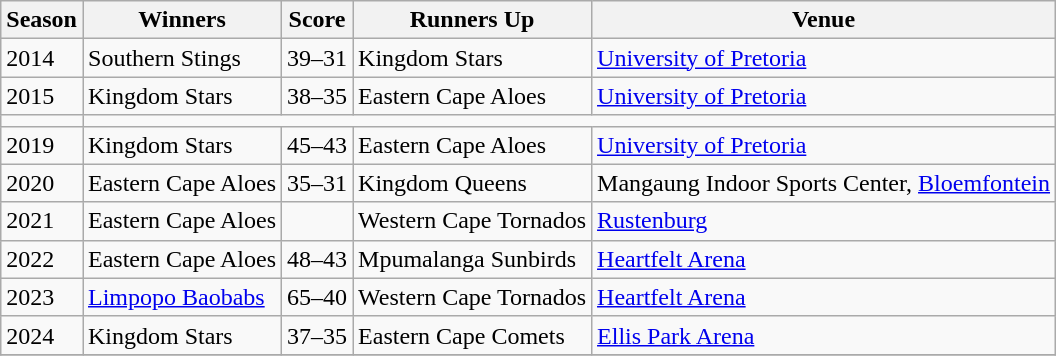<table class="wikitable collapsible">
<tr>
<th>Season</th>
<th>Winners</th>
<th>Score</th>
<th>Runners Up</th>
<th>Venue</th>
</tr>
<tr>
<td>2014</td>
<td>Southern Stings</td>
<td>39–31</td>
<td>Kingdom Stars</td>
<td><a href='#'>University of Pretoria</a></td>
</tr>
<tr>
<td>2015</td>
<td>Kingdom Stars</td>
<td>38–35</td>
<td>Eastern Cape Aloes</td>
<td><a href='#'>University of Pretoria</a></td>
</tr>
<tr>
<td></td>
</tr>
<tr>
<td>2019</td>
<td>Kingdom Stars</td>
<td>45–43</td>
<td>Eastern Cape Aloes</td>
<td><a href='#'>University of Pretoria</a></td>
</tr>
<tr>
<td>2020</td>
<td>Eastern Cape Aloes</td>
<td>35–31</td>
<td>Kingdom Queens</td>
<td>Mangaung Indoor Sports Center, <a href='#'>Bloemfontein</a></td>
</tr>
<tr>
<td>2021</td>
<td>Eastern Cape Aloes</td>
<td></td>
<td>Western Cape Tornados</td>
<td><a href='#'>Rustenburg</a></td>
</tr>
<tr>
<td>2022</td>
<td>Eastern Cape Aloes</td>
<td>48–43</td>
<td>Mpumalanga Sunbirds</td>
<td><a href='#'>Heartfelt Arena</a></td>
</tr>
<tr>
<td>2023</td>
<td><a href='#'>Limpopo Baobabs</a></td>
<td>65–40</td>
<td>Western Cape Tornados</td>
<td><a href='#'>Heartfelt Arena</a></td>
</tr>
<tr>
<td>2024</td>
<td>Kingdom Stars</td>
<td>37–35</td>
<td>Eastern Cape Comets</td>
<td><a href='#'>Ellis Park Arena</a></td>
</tr>
<tr>
</tr>
</table>
